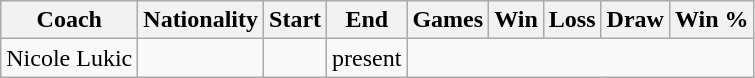<table class="wikitable" style="text-align:center; margin-left: lem;">
<tr>
<th>Coach</th>
<th>Nationality</th>
<th>Start</th>
<th>End</th>
<th>Games</th>
<th><strong>Win</strong></th>
<th>Loss</th>
<th>Draw</th>
<th>Win %</th>
</tr>
<tr>
<td>Nicole Lukic</td>
<td></td>
<td></td>
<td>present<br></td>
</tr>
</table>
